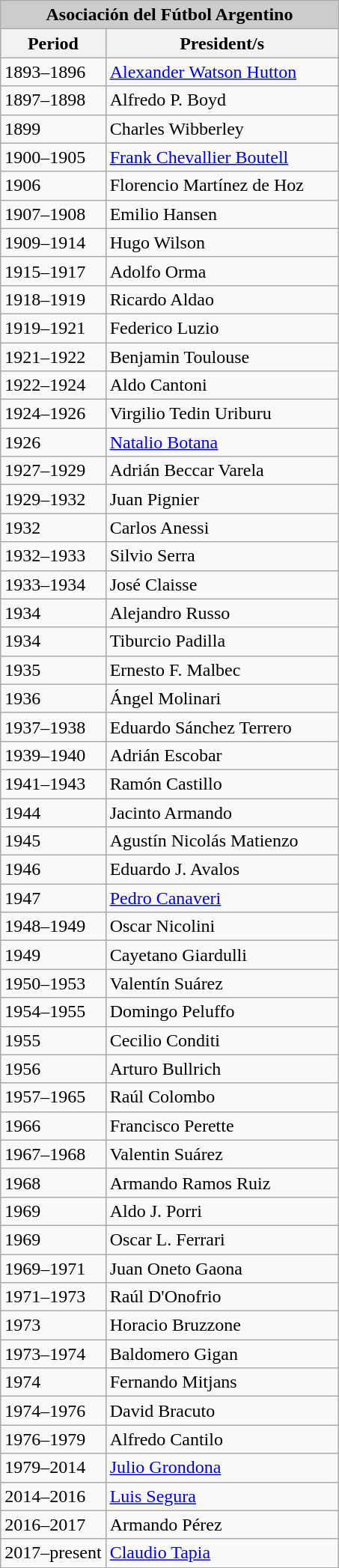<table class="wikitable">
<tr>
<td colspan=2 style="background:#cccccc; text-align:center;"><strong>Asociación del Fútbol Argentino</strong></td>
</tr>
<tr>
<th width= px>Period</th>
<th width=200px>President/s</th>
</tr>
<tr>
<td>1893–1896</td>
<td><a href='#'>Alexander Watson Hutton</a></td>
</tr>
<tr>
<td>1897–1898</td>
<td>Alfredo P. Boyd</td>
</tr>
<tr>
<td>1899</td>
<td>Charles Wibberley</td>
</tr>
<tr>
<td>1900–1905</td>
<td><a href='#'>Frank Chevallier Boutell</a></td>
</tr>
<tr>
<td>1906</td>
<td>Florencio Martínez de Hoz</td>
</tr>
<tr>
<td>1907–1908</td>
<td>Emilio Hansen</td>
</tr>
<tr>
<td>1909–1914</td>
<td>Hugo Wilson</td>
</tr>
<tr>
<td>1915–1917</td>
<td>Adolfo Orma</td>
</tr>
<tr>
<td>1918–1919</td>
<td>Ricardo Aldao</td>
</tr>
<tr>
<td>1919–1921</td>
<td>Federico Luzio</td>
</tr>
<tr>
<td>1921–1922</td>
<td>Benjamin Toulouse</td>
</tr>
<tr>
<td>1922–1924</td>
<td>Aldo Cantoni</td>
</tr>
<tr>
<td>1924–1926</td>
<td>Virgilio Tedin Uriburu</td>
</tr>
<tr>
<td>1926</td>
<td><a href='#'>Natalio Botana</a></td>
</tr>
<tr>
<td>1927–1929</td>
<td>Adrián Beccar Varela</td>
</tr>
<tr>
<td>1929–1932</td>
<td>Juan Pignier</td>
</tr>
<tr>
<td>1932</td>
<td>Carlos Anessi</td>
</tr>
<tr>
<td>1932–1933</td>
<td>Silvio Serra</td>
</tr>
<tr>
<td>1933–1934</td>
<td>José Claisse</td>
</tr>
<tr>
<td>1934</td>
<td>Alejandro Russo</td>
</tr>
<tr>
<td>1934</td>
<td>Tiburcio Padilla</td>
</tr>
<tr>
<td>1935</td>
<td>Ernesto F. Malbec</td>
</tr>
<tr>
<td>1936</td>
<td>Ángel Molinari</td>
</tr>
<tr>
<td>1937–1938</td>
<td>Eduardo Sánchez Terrero</td>
</tr>
<tr>
<td>1939–1940</td>
<td>Adrián Escobar</td>
</tr>
<tr>
<td>1941–1943</td>
<td>Ramón Castillo</td>
</tr>
<tr>
<td>1944</td>
<td>Jacinto Armando</td>
</tr>
<tr>
<td>1945</td>
<td>Agustín Nicolás Matienzo</td>
</tr>
<tr>
<td>1946</td>
<td>Eduardo J. Avalos</td>
</tr>
<tr>
<td>1947</td>
<td><a href='#'>Pedro Canaveri</a></td>
</tr>
<tr>
<td>1948–1949</td>
<td>Oscar Nicolini</td>
</tr>
<tr>
<td>1949</td>
<td>Cayetano Giardulli</td>
</tr>
<tr>
<td>1950–1953</td>
<td>Valentín Suárez</td>
</tr>
<tr>
<td>1954–1955</td>
<td>Domingo Peluffo</td>
</tr>
<tr>
<td>1955</td>
<td>Cecilio Conditi</td>
</tr>
<tr>
<td>1956</td>
<td>Arturo Bullrich </td>
</tr>
<tr>
<td>1957–1965</td>
<td>Raúl Colombo</td>
</tr>
<tr>
<td>1966</td>
<td>Francisco Perette</td>
</tr>
<tr>
<td>1967–1968</td>
<td>Valentin Suárez </td>
</tr>
<tr>
<td>1968</td>
<td>Armando Ramos Ruiz </td>
</tr>
<tr>
<td>1969</td>
<td>Aldo J. Porri </td>
</tr>
<tr>
<td>1969</td>
<td>Oscar L. Ferrari </td>
</tr>
<tr>
<td>1969–1971</td>
<td>Juan Oneto Gaona </td>
</tr>
<tr>
<td>1971–1973</td>
<td>Raúl D'Onofrio </td>
</tr>
<tr>
<td>1973</td>
<td>Horacio Bruzzone </td>
</tr>
<tr>
<td>1973–1974</td>
<td>Baldomero Gigan </td>
</tr>
<tr>
<td>1974</td>
<td>Fernando Mitjans </td>
</tr>
<tr>
<td>1974–1976</td>
<td>David Bracuto </td>
</tr>
<tr>
<td>1976–1979</td>
<td>Alfredo Cantilo</td>
</tr>
<tr>
<td>1979–2014</td>
<td><a href='#'>Julio Grondona</a></td>
</tr>
<tr>
<td>2014–2016</td>
<td><a href='#'>Luis Segura</a></td>
</tr>
<tr>
<td>2016–2017</td>
<td>Armando Pérez </td>
</tr>
<tr>
<td>2017–present</td>
<td><a href='#'>Claudio Tapia</a></td>
</tr>
</table>
